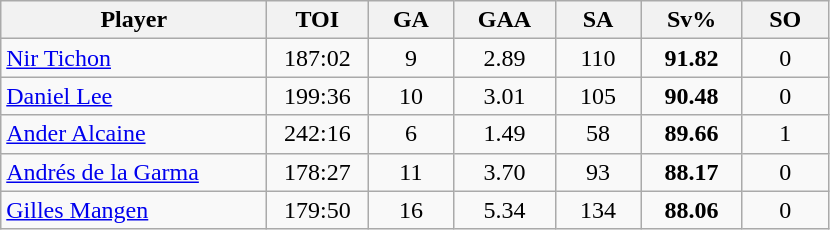<table class="wikitable sortable" style="text-align:center;">
<tr>
<th style="width:170px;">Player</th>
<th style="width:60px;">TOI</th>
<th style="width:50px;">GA</th>
<th style="width:60px;">GAA</th>
<th style="width:50px;">SA</th>
<th style="width:60px;">Sv%</th>
<th style="width:50px;">SO</th>
</tr>
<tr>
<td style="text-align:left;"> <a href='#'>Nir Tichon</a></td>
<td>187:02</td>
<td>9</td>
<td>2.89</td>
<td>110</td>
<td><strong>91.82</strong></td>
<td>0</td>
</tr>
<tr>
<td style="text-align:left;"> <a href='#'>Daniel Lee</a></td>
<td>199:36</td>
<td>10</td>
<td>3.01</td>
<td>105</td>
<td><strong>90.48</strong></td>
<td>0</td>
</tr>
<tr>
<td style="text-align:left;"> <a href='#'>Ander Alcaine</a></td>
<td>242:16</td>
<td>6</td>
<td>1.49</td>
<td>58</td>
<td><strong>89.66</strong></td>
<td>1</td>
</tr>
<tr>
<td style="text-align:left;"> <a href='#'>Andrés de la Garma</a></td>
<td>178:27</td>
<td>11</td>
<td>3.70</td>
<td>93</td>
<td><strong>88.17</strong></td>
<td>0</td>
</tr>
<tr>
<td style="text-align:left;"> <a href='#'>Gilles Mangen</a></td>
<td>179:50</td>
<td>16</td>
<td>5.34</td>
<td>134</td>
<td><strong>88.06</strong></td>
<td>0</td>
</tr>
</table>
